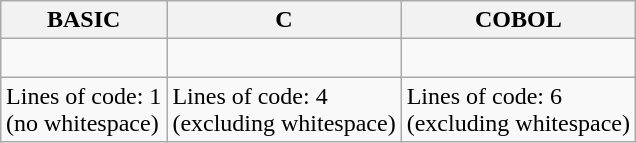<table class="wikitable" style="margin: 1em auto 1em auto">
<tr>
<th>BASIC</th>
<th>C</th>
<th>COBOL</th>
</tr>
<tr>
<td><br></td>
<td><br></td>
<td><br></td>
</tr>
<tr>
<td>Lines of code: 1<br>(no whitespace)</td>
<td>Lines of code: 4<br>(excluding whitespace)</td>
<td>Lines of code: 6<br>(excluding whitespace)</td>
</tr>
</table>
